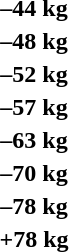<table>
<tr>
<th rowspan=2>–44 kg</th>
<td rowspan=2></td>
<td rowspan=2></td>
<td></td>
</tr>
<tr>
<td></td>
</tr>
<tr>
<th rowspan=2>–48 kg</th>
<td rowspan=2></td>
<td rowspan=2></td>
<td></td>
</tr>
<tr>
<td></td>
</tr>
<tr>
<th rowspan=2>–52 kg</th>
<td rowspan=2></td>
<td rowspan=2></td>
<td></td>
</tr>
<tr>
<td></td>
</tr>
<tr>
<th rowspan=2>–57 kg</th>
<td rowspan=2></td>
<td rowspan=2></td>
<td></td>
</tr>
<tr>
<td></td>
</tr>
<tr>
<th rowspan=2>–63 kg</th>
<td rowspan=2></td>
<td rowspan=2></td>
<td></td>
</tr>
<tr>
<td></td>
</tr>
<tr>
<th rowspan=2>–70 kg</th>
<td rowspan=2></td>
<td rowspan=2></td>
<td></td>
</tr>
<tr>
<td></td>
</tr>
<tr>
<th rowspan=2>–78 kg</th>
<td rowspan=2></td>
<td rowspan=2></td>
<td></td>
</tr>
<tr>
<td></td>
</tr>
<tr>
<th rowspan=2>+78 kg</th>
<td rowspan=2></td>
<td rowspan=2></td>
<td></td>
</tr>
<tr>
<td></td>
</tr>
</table>
